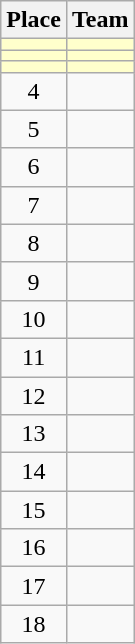<table class="wikitable">
<tr>
<th>Place</th>
<th>Team</th>
</tr>
<tr bgcolor=#ffffcc>
<td align=center></td>
<td></td>
</tr>
<tr bgcolor=#ffffcc>
<td align=center></td>
<td></td>
</tr>
<tr bgcolor=#ffffcc>
<td align=center></td>
<td></td>
</tr>
<tr>
<td align=center>4</td>
<td></td>
</tr>
<tr>
<td align=center>5</td>
<td></td>
</tr>
<tr>
<td align=center>6</td>
<td></td>
</tr>
<tr>
<td align=center>7</td>
<td></td>
</tr>
<tr>
<td align=center>8</td>
<td></td>
</tr>
<tr>
<td align=center>9</td>
<td></td>
</tr>
<tr>
<td align=center>10</td>
<td></td>
</tr>
<tr>
<td align=center>11</td>
<td></td>
</tr>
<tr>
<td align=center>12</td>
<td></td>
</tr>
<tr>
<td align=center>13</td>
<td></td>
</tr>
<tr>
<td align=center>14</td>
<td></td>
</tr>
<tr>
<td align=center>15</td>
<td></td>
</tr>
<tr>
<td align=center>16</td>
<td></td>
</tr>
<tr>
<td align=center>17</td>
<td></td>
</tr>
<tr>
<td align=center>18</td>
<td></td>
</tr>
</table>
